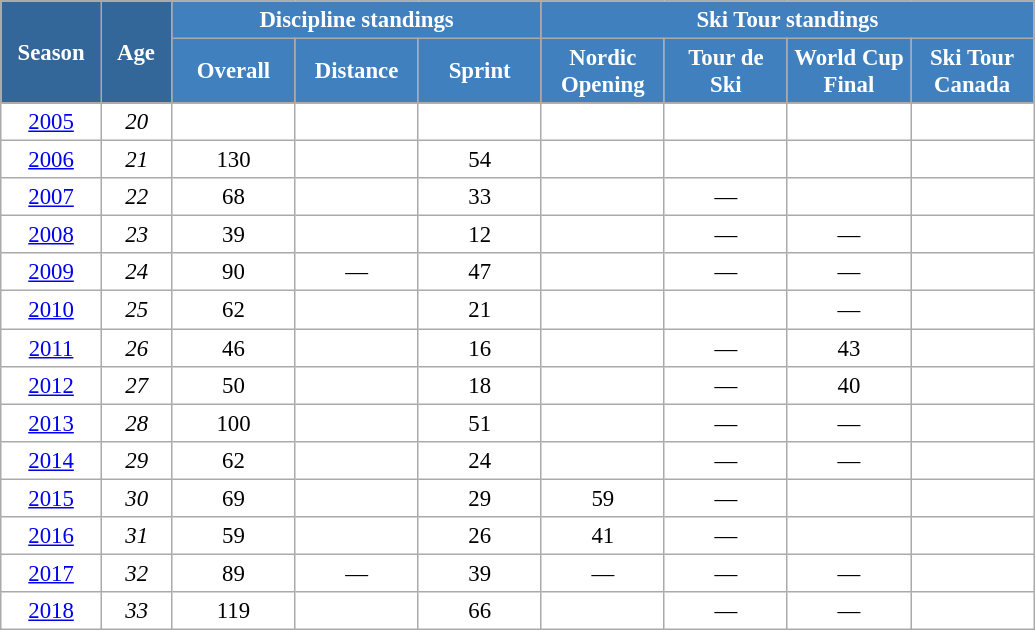<table class="wikitable" style="font-size:95%; text-align:center; border:grey solid 1px; border-collapse:collapse; background:#ffffff;">
<tr>
<th style="background-color:#369; color:white; width:60px;" rowspan="2"> Season </th>
<th style="background-color:#369; color:white; width:40px;" rowspan="2"> Age </th>
<th style="background-color:#4180be; color:white;" colspan="3">Discipline standings</th>
<th style="background-color:#4180be; color:white;" colspan="4">Ski Tour standings</th>
</tr>
<tr>
<th style="background-color:#4180be; color:white; width:75px;">Overall</th>
<th style="background-color:#4180be; color:white; width:75px;">Distance</th>
<th style="background-color:#4180be; color:white; width:75px;">Sprint</th>
<th style="background-color:#4180be; color:white; width:75px;">Nordic<br>Opening</th>
<th style="background-color:#4180be; color:white; width:75px;">Tour de<br>Ski</th>
<th style="background-color:#4180be; color:white; width:75px;">World Cup<br>Final</th>
<th style="background-color:#4180be; color:white; width:75px;">Ski Tour<br>Canada</th>
</tr>
<tr>
<td><a href='#'>2005</a></td>
<td><em>20</em></td>
<td></td>
<td></td>
<td></td>
<td></td>
<td></td>
<td></td>
<td></td>
</tr>
<tr>
<td><a href='#'>2006</a></td>
<td><em>21</em></td>
<td>130</td>
<td></td>
<td>54</td>
<td></td>
<td></td>
<td></td>
<td></td>
</tr>
<tr>
<td><a href='#'>2007</a></td>
<td><em>22</em></td>
<td>68</td>
<td></td>
<td>33</td>
<td></td>
<td>—</td>
<td></td>
<td></td>
</tr>
<tr>
<td><a href='#'>2008</a></td>
<td><em>23</em></td>
<td>39</td>
<td></td>
<td>12</td>
<td></td>
<td>—</td>
<td>—</td>
<td></td>
</tr>
<tr>
<td><a href='#'>2009</a></td>
<td><em>24</em></td>
<td>90</td>
<td>—</td>
<td>47</td>
<td></td>
<td>—</td>
<td>—</td>
<td></td>
</tr>
<tr>
<td><a href='#'>2010</a></td>
<td><em>25</em></td>
<td>62</td>
<td></td>
<td>21</td>
<td></td>
<td></td>
<td>—</td>
<td></td>
</tr>
<tr>
<td><a href='#'>2011</a></td>
<td><em>26</em></td>
<td>46</td>
<td></td>
<td>16</td>
<td></td>
<td>—</td>
<td>43</td>
<td></td>
</tr>
<tr>
<td><a href='#'>2012</a></td>
<td><em>27</em></td>
<td>50</td>
<td></td>
<td>18</td>
<td></td>
<td>—</td>
<td>40</td>
<td></td>
</tr>
<tr>
<td><a href='#'>2013</a></td>
<td><em>28</em></td>
<td>100</td>
<td></td>
<td>51</td>
<td></td>
<td>—</td>
<td>—</td>
<td></td>
</tr>
<tr>
<td><a href='#'>2014</a></td>
<td><em>29</em></td>
<td>62</td>
<td></td>
<td>24</td>
<td></td>
<td>—</td>
<td>—</td>
<td></td>
</tr>
<tr>
<td><a href='#'>2015</a></td>
<td><em>30</em></td>
<td>69</td>
<td></td>
<td>29</td>
<td>59</td>
<td>—</td>
<td></td>
<td></td>
</tr>
<tr>
<td><a href='#'>2016</a></td>
<td><em>31</em></td>
<td>59</td>
<td></td>
<td>26</td>
<td>41</td>
<td>—</td>
<td></td>
<td></td>
</tr>
<tr>
<td><a href='#'>2017</a></td>
<td><em>32</em></td>
<td>89</td>
<td>—</td>
<td>39</td>
<td>—</td>
<td>—</td>
<td>—</td>
<td></td>
</tr>
<tr>
<td><a href='#'>2018</a></td>
<td><em>33</em></td>
<td>119</td>
<td></td>
<td>66</td>
<td></td>
<td>—</td>
<td>—</td>
<td></td>
</tr>
</table>
